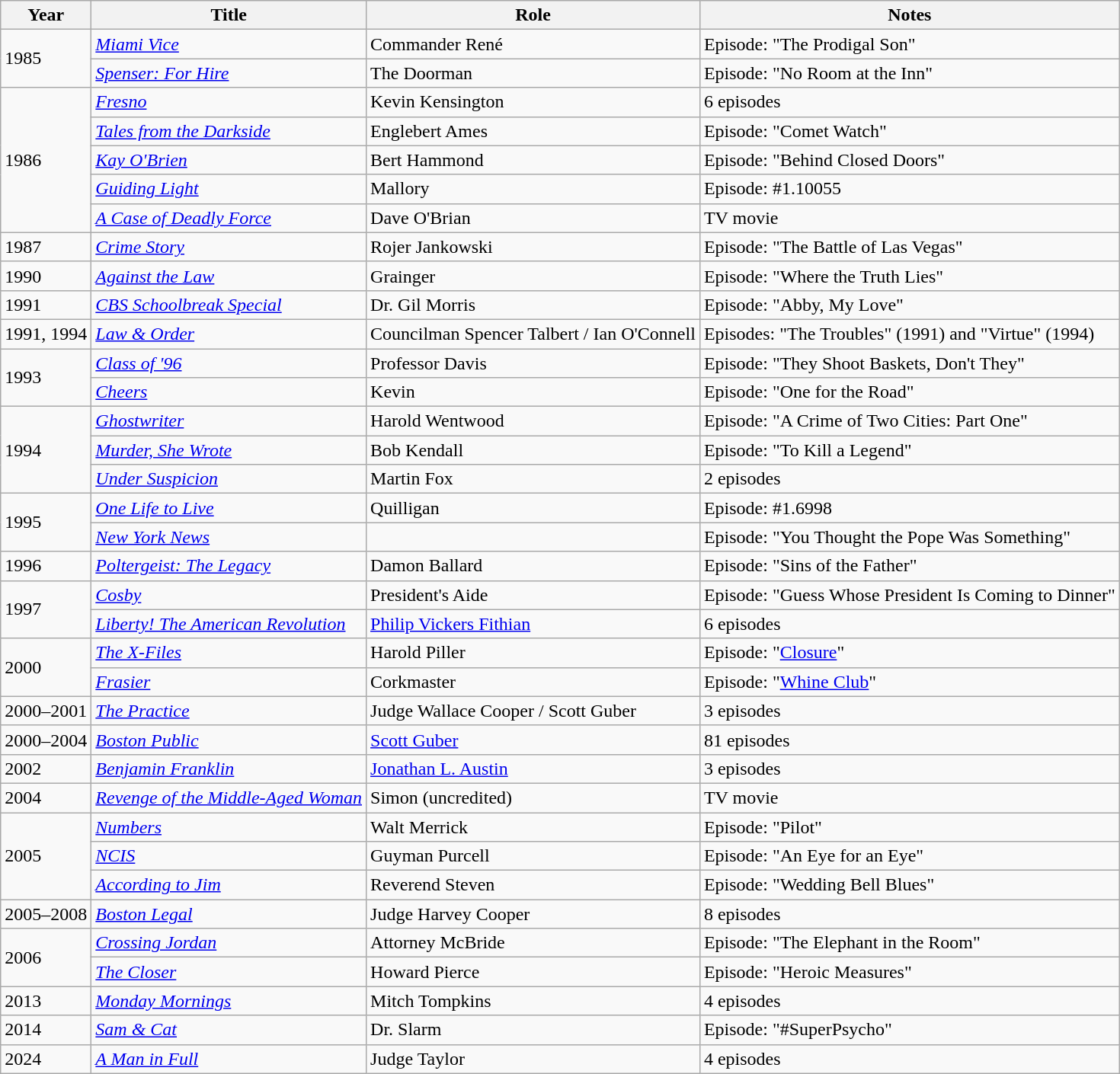<table class="wikitable sortable">
<tr>
<th>Year</th>
<th>Title</th>
<th>Role</th>
<th class="unsortable">Notes</th>
</tr>
<tr>
<td rowspan="2">1985</td>
<td><em><a href='#'>Miami Vice</a></em></td>
<td>Commander René</td>
<td>Episode: "The Prodigal Son"</td>
</tr>
<tr>
<td><em><a href='#'>Spenser: For Hire</a></em></td>
<td>The Doorman</td>
<td>Episode: "No Room at the Inn"</td>
</tr>
<tr>
<td rowspan="5">1986</td>
<td><em><a href='#'>Fresno</a></em></td>
<td>Kevin Kensington</td>
<td>6 episodes</td>
</tr>
<tr>
<td><em><a href='#'>Tales from the Darkside</a></em></td>
<td>Englebert Ames</td>
<td>Episode: "Comet Watch"</td>
</tr>
<tr>
<td><em><a href='#'>Kay O'Brien</a></em></td>
<td>Bert Hammond</td>
<td>Episode: "Behind Closed Doors"</td>
</tr>
<tr>
<td><em><a href='#'>Guiding Light</a></em></td>
<td>Mallory</td>
<td>Episode: #1.10055</td>
</tr>
<tr>
<td><em><a href='#'>A Case of Deadly Force</a></em></td>
<td>Dave O'Brian</td>
<td>TV movie</td>
</tr>
<tr>
<td>1987</td>
<td><em><a href='#'>Crime Story</a></em></td>
<td>Rojer Jankowski</td>
<td>Episode: "The Battle of Las Vegas"</td>
</tr>
<tr>
<td>1990</td>
<td><em><a href='#'>Against the Law</a></em></td>
<td>Grainger</td>
<td>Episode: "Where the Truth Lies"</td>
</tr>
<tr>
<td>1991</td>
<td><em><a href='#'>CBS Schoolbreak Special</a></em></td>
<td>Dr. Gil Morris</td>
<td>Episode: "Abby, My Love"</td>
</tr>
<tr>
<td>1991, 1994</td>
<td><em><a href='#'>Law & Order</a></em></td>
<td>Councilman Spencer Talbert / Ian O'Connell</td>
<td>Episodes: "The Troubles" (1991) and "Virtue" (1994)</td>
</tr>
<tr>
<td rowspan="2">1993</td>
<td><em><a href='#'>Class of '96</a></em></td>
<td>Professor Davis</td>
<td>Episode: "They Shoot Baskets, Don't They"</td>
</tr>
<tr>
<td><em><a href='#'>Cheers</a></em></td>
<td>Kevin</td>
<td>Episode: "One for the Road"</td>
</tr>
<tr>
<td rowspan="3">1994</td>
<td><em><a href='#'>Ghostwriter</a></em></td>
<td>Harold Wentwood</td>
<td>Episode: "A Crime of Two Cities: Part One"</td>
</tr>
<tr>
<td><em><a href='#'>Murder, She Wrote</a></em></td>
<td>Bob Kendall</td>
<td>Episode: "To Kill a Legend"</td>
</tr>
<tr>
<td><em><a href='#'>Under Suspicion</a></em></td>
<td>Martin Fox</td>
<td>2 episodes</td>
</tr>
<tr>
<td rowspan="2">1995</td>
<td><em><a href='#'>One Life to Live</a></em></td>
<td>Quilligan</td>
<td>Episode: #1.6998</td>
</tr>
<tr>
<td><em><a href='#'>New York News</a></em></td>
<td></td>
<td>Episode: "You Thought the Pope Was Something"</td>
</tr>
<tr>
<td>1996</td>
<td><em><a href='#'>Poltergeist: The Legacy</a></em></td>
<td>Damon Ballard</td>
<td>Episode: "Sins of the Father"</td>
</tr>
<tr>
<td rowspan="2">1997</td>
<td><em><a href='#'>Cosby</a></em></td>
<td>President's Aide</td>
<td>Episode: "Guess Whose President Is Coming to Dinner"</td>
</tr>
<tr>
<td><em><a href='#'>Liberty! The American Revolution</a></em></td>
<td><a href='#'>Philip Vickers Fithian</a></td>
<td>6 episodes</td>
</tr>
<tr>
<td rowspan="2">2000</td>
<td><em><a href='#'>The X-Files</a></em></td>
<td>Harold Piller</td>
<td>Episode: "<a href='#'>Closure</a>"</td>
</tr>
<tr>
<td><em><a href='#'>Frasier</a></em></td>
<td>Corkmaster</td>
<td>Episode: "<a href='#'>Whine Club</a>"</td>
</tr>
<tr>
<td>2000–2001</td>
<td><em><a href='#'>The Practice</a></em></td>
<td>Judge Wallace Cooper / Scott Guber</td>
<td>3 episodes</td>
</tr>
<tr>
<td>2000–2004</td>
<td><em><a href='#'>Boston Public</a></em></td>
<td><a href='#'>Scott Guber</a></td>
<td>81 episodes</td>
</tr>
<tr>
<td>2002</td>
<td><em><a href='#'>Benjamin Franklin</a></em></td>
<td><a href='#'>Jonathan L. Austin</a></td>
<td>3 episodes</td>
</tr>
<tr>
<td>2004</td>
<td><em><a href='#'>Revenge of the Middle-Aged Woman</a></em></td>
<td>Simon (uncredited)</td>
<td>TV movie</td>
</tr>
<tr>
<td rowspan="3">2005</td>
<td><em><a href='#'>Numbers</a></em></td>
<td>Walt Merrick</td>
<td>Episode: "Pilot"</td>
</tr>
<tr>
<td><em><a href='#'>NCIS</a></em></td>
<td>Guyman Purcell</td>
<td>Episode: "An Eye for an Eye"</td>
</tr>
<tr>
<td><em><a href='#'>According to Jim</a></em></td>
<td>Reverend Steven</td>
<td>Episode: "Wedding Bell Blues"</td>
</tr>
<tr>
<td>2005–2008</td>
<td><em><a href='#'>Boston Legal</a></em></td>
<td>Judge Harvey Cooper</td>
<td>8 episodes</td>
</tr>
<tr>
<td rowspan="2">2006</td>
<td><em><a href='#'>Crossing Jordan</a></em></td>
<td>Attorney McBride</td>
<td>Episode: "The Elephant in the Room"</td>
</tr>
<tr>
<td><em><a href='#'>The Closer</a></em></td>
<td>Howard Pierce</td>
<td>Episode: "Heroic Measures"</td>
</tr>
<tr>
<td>2013</td>
<td><em><a href='#'>Monday Mornings</a></em></td>
<td>Mitch Tompkins</td>
<td>4 episodes</td>
</tr>
<tr>
<td>2014</td>
<td><em><a href='#'>Sam & Cat</a></em></td>
<td>Dr. Slarm</td>
<td>Episode: "#SuperPsycho"</td>
</tr>
<tr>
<td>2024</td>
<td><em><a href='#'>A Man in Full</a></em></td>
<td>Judge Taylor</td>
<td>4 episodes</td>
</tr>
</table>
